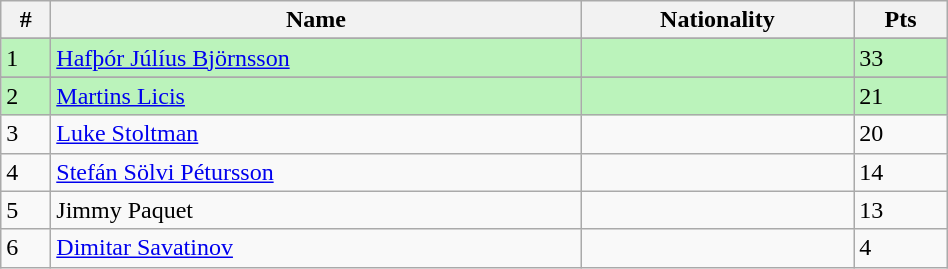<table class="wikitable" style="display: inline-table; width: 50%;">
<tr>
<th>#</th>
<th>Name</th>
<th>Nationality</th>
<th>Pts</th>
</tr>
<tr>
</tr>
<tr bgcolor=bbf3bb>
<td>1</td>
<td><a href='#'>Hafþór Júlíus Björnsson</a></td>
<td></td>
<td>33</td>
</tr>
<tr>
</tr>
<tr bgcolor=bbf3bb>
<td>2</td>
<td><a href='#'>Martins Licis</a></td>
<td></td>
<td>21</td>
</tr>
<tr>
<td>3</td>
<td><a href='#'>Luke Stoltman</a></td>
<td></td>
<td>20</td>
</tr>
<tr>
<td>4</td>
<td><a href='#'>Stefán Sölvi Pétursson</a></td>
<td></td>
<td>14</td>
</tr>
<tr>
<td>5</td>
<td>Jimmy Paquet</td>
<td></td>
<td>13</td>
</tr>
<tr>
<td>6</td>
<td><a href='#'>Dimitar Savatinov</a></td>
<td></td>
<td>4</td>
</tr>
</table>
